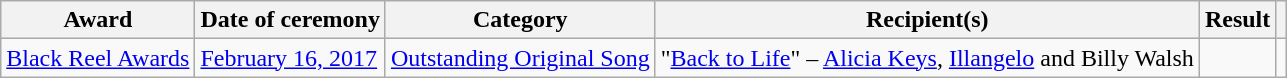<table class="wikitable sortable">
<tr>
<th>Award</th>
<th>Date of ceremony</th>
<th>Category</th>
<th>Recipient(s)</th>
<th>Result</th>
<th class="unsortable"></th>
</tr>
<tr>
<td><a href='#'>Black Reel Awards</a></td>
<td><a href='#'>February 16, 2017</a></td>
<td><a href='#'>Outstanding Original Song</a></td>
<td>"<a href='#'>Back to Life</a>" – <a href='#'>Alicia Keys</a>, <a href='#'>Illangelo</a> and Billy Walsh</td>
<td></td>
<td></td>
</tr>
</table>
